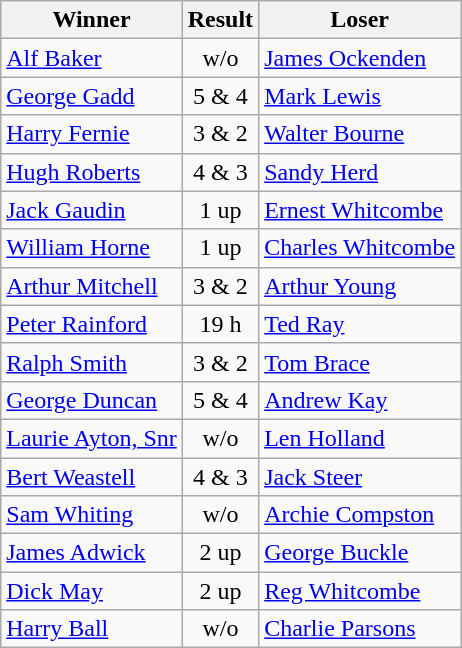<table class="wikitable">
<tr>
<th>Winner</th>
<th>Result</th>
<th>Loser</th>
</tr>
<tr>
<td> <a href='#'>Alf Baker</a></td>
<td align=center>w/o</td>
<td> <a href='#'>James Ockenden</a></td>
</tr>
<tr>
<td> <a href='#'>George Gadd</a></td>
<td align=center>5 & 4</td>
<td> <a href='#'>Mark Lewis</a></td>
</tr>
<tr>
<td> <a href='#'>Harry Fernie</a></td>
<td align=center>3 & 2</td>
<td> <a href='#'>Walter Bourne</a></td>
</tr>
<tr>
<td> <a href='#'>Hugh Roberts</a></td>
<td align=center>4 & 3</td>
<td> <a href='#'>Sandy Herd</a></td>
</tr>
<tr>
<td> <a href='#'>Jack Gaudin</a></td>
<td align=center>1 up</td>
<td> <a href='#'>Ernest Whitcombe</a></td>
</tr>
<tr>
<td> <a href='#'>William Horne</a></td>
<td align=center>1 up</td>
<td> <a href='#'>Charles Whitcombe</a></td>
</tr>
<tr>
<td> <a href='#'>Arthur Mitchell</a></td>
<td align=center>3 & 2</td>
<td> <a href='#'>Arthur Young</a></td>
</tr>
<tr>
<td> <a href='#'>Peter Rainford</a></td>
<td align=center>19 h</td>
<td> <a href='#'>Ted Ray</a></td>
</tr>
<tr>
<td> <a href='#'>Ralph Smith</a></td>
<td align=center>3 & 2</td>
<td> <a href='#'>Tom Brace</a></td>
</tr>
<tr>
<td> <a href='#'>George Duncan</a></td>
<td align=center>5 & 4</td>
<td> <a href='#'>Andrew Kay</a></td>
</tr>
<tr>
<td> <a href='#'>Laurie Ayton, Snr</a></td>
<td align=center>w/o</td>
<td> <a href='#'>Len Holland</a></td>
</tr>
<tr>
<td> <a href='#'>Bert Weastell</a></td>
<td align=center>4 & 3</td>
<td> <a href='#'>Jack Steer</a></td>
</tr>
<tr>
<td> <a href='#'>Sam Whiting</a></td>
<td align=center>w/o</td>
<td> <a href='#'>Archie Compston</a></td>
</tr>
<tr>
<td> <a href='#'>James Adwick</a></td>
<td align=center>2 up</td>
<td> <a href='#'>George Buckle</a></td>
</tr>
<tr>
<td> <a href='#'>Dick May</a></td>
<td align=center>2 up</td>
<td> <a href='#'>Reg Whitcombe</a></td>
</tr>
<tr>
<td> <a href='#'>Harry Ball</a></td>
<td align=center>w/o</td>
<td> <a href='#'>Charlie Parsons</a></td>
</tr>
</table>
